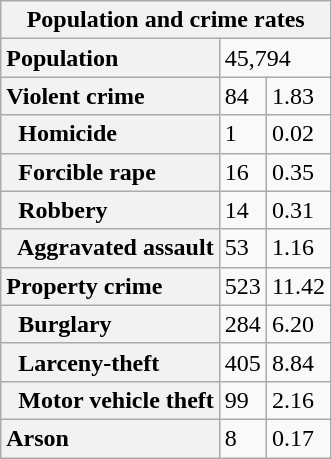<table class="wikitable collapsible">
<tr>
<th colspan="3">Population and crime rates</th>
</tr>
<tr>
<th scope="row" style="text-align: left;">Population</th>
<td colspan="2">45,794</td>
</tr>
<tr>
<th scope="row" style="text-align: left;">Violent crime</th>
<td>84</td>
<td>1.83</td>
</tr>
<tr>
<th scope="row" style="text-align: left;">  Homicide</th>
<td>1</td>
<td>0.02</td>
</tr>
<tr>
<th scope="row" style="text-align: left;">  Forcible rape</th>
<td>16</td>
<td>0.35</td>
</tr>
<tr>
<th scope="row" style="text-align: left;">  Robbery</th>
<td>14</td>
<td>0.31</td>
</tr>
<tr>
<th scope="row" style="text-align: left;">  Aggravated assault</th>
<td>53</td>
<td>1.16</td>
</tr>
<tr>
<th scope="row" style="text-align: left;">Property crime</th>
<td>523</td>
<td>11.42</td>
</tr>
<tr>
<th scope="row" style="text-align: left;">  Burglary</th>
<td>284</td>
<td>6.20</td>
</tr>
<tr>
<th scope="row" style="text-align: left;">  Larceny-theft</th>
<td>405</td>
<td>8.84</td>
</tr>
<tr>
<th scope="row" style="text-align: left;">  Motor vehicle theft</th>
<td>99</td>
<td>2.16</td>
</tr>
<tr>
<th scope="row" style="text-align: left;">Arson</th>
<td>8</td>
<td>0.17</td>
</tr>
</table>
